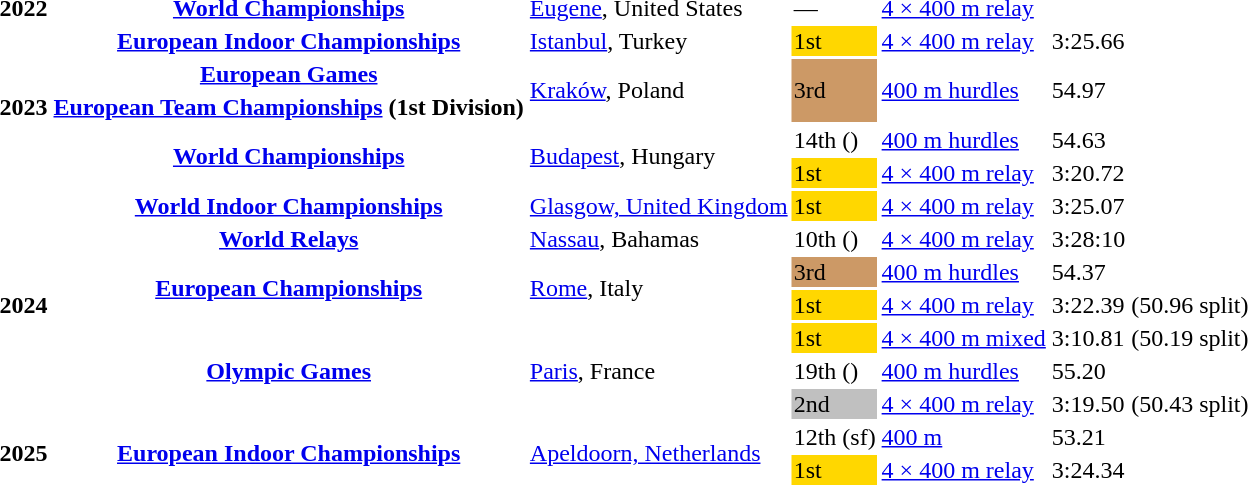<table>
<tr>
<th scope="row">2022</th>
<th scope="row"><a href='#'>World Championships</a></th>
<td><a href='#'>Eugene</a>, United States</td>
<td>—</td>
<td><a href='#'>4 × 400 m relay</a></td>
<td></td>
<td></td>
</tr>
<tr>
<th scope="rowgroup" rowspan="5">2023</th>
<th scope="row"><a href='#'>European Indoor Championships</a></th>
<td><a href='#'>Istanbul</a>, Turkey</td>
<td bgcolor=gold>1st</td>
<td><a href='#'>4 × 400 m relay</a></td>
<td>3:25.66</td>
<td> </td>
</tr>
<tr>
<th scope="row"><a href='#'>European Games</a></th>
<td rowspan=2><a href='#'>Kraków</a>, Poland</td>
<td rowspan=2 bgcolor=cc9966>3rd</td>
<td rowspan=2><a href='#'>400 m hurdles</a></td>
<td rowspan=2>54.97</td>
<td rowspan=2></td>
</tr>
<tr>
<th scope="row"><a href='#'>European Team Championships</a> (1st Division)</th>
</tr>
<tr>
<th scope="rowgroup" rowspan="2"><a href='#'>World Championships</a></th>
<td rowspan="2"><a href='#'>Budapest</a>, Hungary</td>
<td>14th ()</td>
<td><a href='#'>400 m hurdles</a></td>
<td>54.63</td>
<td></td>
</tr>
<tr>
<td bgcolor=gold>1st</td>
<td><a href='#'>4 × 400 m relay</a></td>
<td>3:20.72</td>
<td></td>
</tr>
<tr>
<th scope="rowgroup" rowspan="7">2024</th>
<th scope="row"><a href='#'>World Indoor Championships</a></th>
<td><a href='#'>Glasgow, United Kingdom</a></td>
<td bgcolor=gold>1st</td>
<td><a href='#'>4 × 400 m relay</a></td>
<td>3:25.07</td>
<td></td>
</tr>
<tr>
<th scope="row"><a href='#'>World Relays</a></th>
<td><a href='#'>Nassau</a>, Bahamas</td>
<td>10th ()</td>
<td><a href='#'>4 × 400 m relay</a></td>
<td>3:28:10</td>
<td></td>
</tr>
<tr>
<th scope="rowgroup" rowspan="2"><a href='#'>European Championships</a></th>
<td rowspan="2"><a href='#'>Rome</a>, Italy</td>
<td bgcolor=#cc9966>3rd</td>
<td><a href='#'>400 m hurdles</a></td>
<td>54.37</td>
<td></td>
</tr>
<tr>
<td bgcolor=gold>1st</td>
<td><a href='#'>4 × 400 m relay</a></td>
<td>3:22.39</td>
<td>(50.96 split)</td>
</tr>
<tr>
<th scope="rowgroup" rowspan="3"><a href='#'>Olympic Games</a></th>
<td rowspan="3"><a href='#'>Paris</a>, France</td>
<td bgcolor=gold>1st</td>
<td><a href='#'>4 × 400 m mixed</a></td>
<td>3:10.81</td>
<td>(50.19 split)</td>
</tr>
<tr>
<td>19th ()</td>
<td><a href='#'>400 m hurdles</a></td>
<td>55.20</td>
<td></td>
</tr>
<tr>
<td bgcolor=silver>2nd</td>
<td><a href='#'>4 × 400 m relay</a></td>
<td>3:19.50</td>
<td> (50.43 split)</td>
</tr>
<tr>
<th scope="rowgroup" rowspan=2>2025</th>
<th scope="rowgroup" rowspan=2><a href='#'>European Indoor Championships</a></th>
<td rowspan=2><a href='#'>Apeldoorn, Netherlands</a></td>
<td>12th (sf)</td>
<td><a href='#'>400 m</a></td>
<td>53.21</td>
<td></td>
</tr>
<tr>
<td bgcolor=gold>1st</td>
<td><a href='#'>4 × 400 m relay</a></td>
<td>3:24.34</td>
<td></td>
</tr>
</table>
